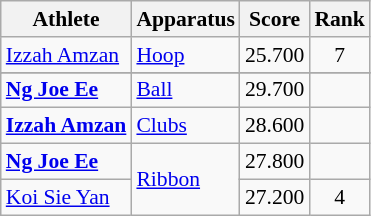<table class=wikitable style=font-size:90%;text-align:center>
<tr>
<th>Athlete</th>
<th>Apparatus</th>
<th>Score</th>
<th>Rank</th>
</tr>
<tr align=center>
<td align=left><a href='#'>Izzah Amzan</a></td>
<td align=left><a href='#'>Hoop</a></td>
<td>25.700</td>
<td>7</td>
</tr>
<tr>
</tr>
<tr align=center>
<td align=left><strong><a href='#'>Ng Joe Ee</a></strong></td>
<td align=left><a href='#'>Ball</a></td>
<td>29.700</td>
<td></td>
</tr>
<tr align=center>
<td align=left><strong><a href='#'>Izzah Amzan</a></strong></td>
<td align=left><a href='#'>Clubs</a></td>
<td>28.600</td>
<td></td>
</tr>
<tr align=center>
<td align=left><strong><a href='#'>Ng Joe Ee</a></strong></td>
<td align=left rowspan=2><a href='#'>Ribbon</a></td>
<td>27.800</td>
<td></td>
</tr>
<tr>
<td align=left><a href='#'>Koi Sie Yan</a></td>
<td>27.200</td>
<td>4</td>
</tr>
</table>
